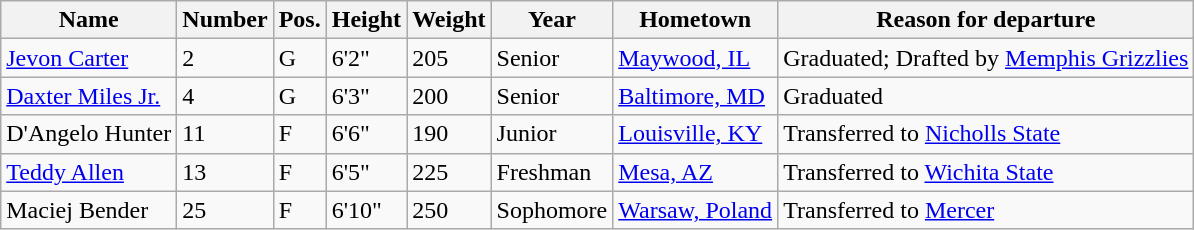<table class="wikitable sortable" border="1">
<tr>
<th>Name</th>
<th>Number</th>
<th>Pos.</th>
<th>Height</th>
<th>Weight</th>
<th>Year</th>
<th>Hometown</th>
<th class="unsortable">Reason for departure</th>
</tr>
<tr>
<td><a href='#'>Jevon Carter</a></td>
<td>2</td>
<td>G</td>
<td>6'2"</td>
<td>205</td>
<td>Senior</td>
<td><a href='#'>Maywood, IL</a></td>
<td>Graduated; Drafted by <a href='#'>Memphis Grizzlies</a></td>
</tr>
<tr>
<td><a href='#'>Daxter Miles Jr.</a></td>
<td>4</td>
<td>G</td>
<td>6'3"</td>
<td>200</td>
<td>Senior</td>
<td><a href='#'>Baltimore, MD</a></td>
<td>Graduated</td>
</tr>
<tr>
<td>D'Angelo Hunter</td>
<td>11</td>
<td>F</td>
<td>6'6"</td>
<td>190</td>
<td>Junior</td>
<td><a href='#'>Louisville, KY</a></td>
<td>Transferred to <a href='#'>Nicholls State</a></td>
</tr>
<tr>
<td><a href='#'>Teddy Allen</a></td>
<td>13</td>
<td>F</td>
<td>6'5"</td>
<td>225</td>
<td>Freshman</td>
<td><a href='#'>Mesa, AZ</a></td>
<td>Transferred to <a href='#'>Wichita State</a></td>
</tr>
<tr>
<td>Maciej Bender</td>
<td>25</td>
<td>F</td>
<td>6'10"</td>
<td>250</td>
<td>Sophomore</td>
<td><a href='#'>Warsaw, Poland</a></td>
<td>Transferred to <a href='#'>Mercer</a></td>
</tr>
</table>
